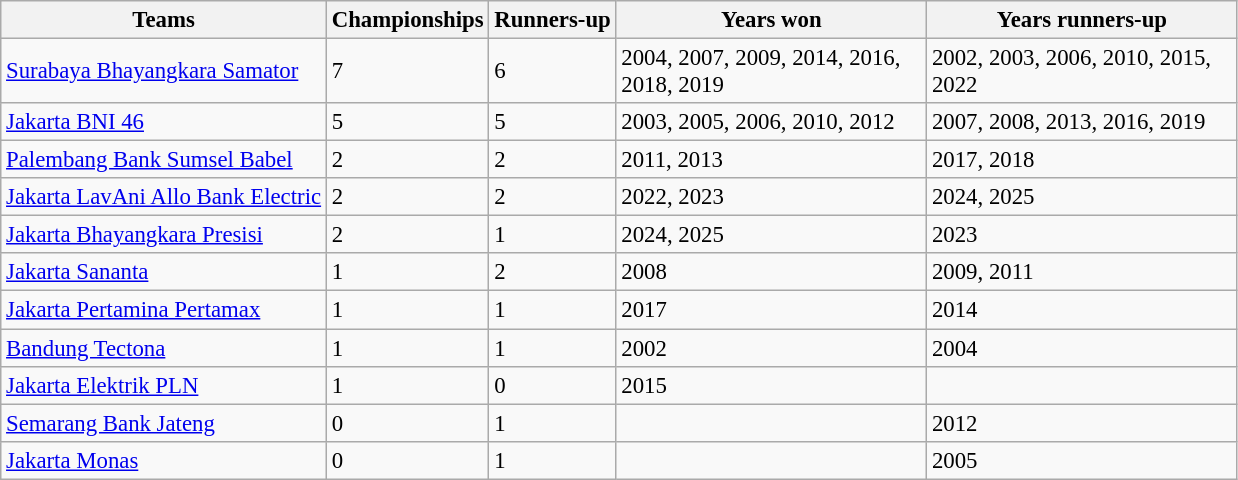<table class="wikitable sortable" style="text-align:left; font-size:95%">
<tr>
<th>Teams</th>
<th>Championships</th>
<th>Runners-up</th>
<th class="unsortable" width="200">Years won</th>
<th class="unsortable" width="200">Years runners-up</th>
</tr>
<tr>
<td><a href='#'>Surabaya Bhayangkara Samator</a></td>
<td>7</td>
<td>6</td>
<td>2004, 2007, 2009, 2014, 2016, 2018, 2019</td>
<td>2002, 2003, 2006, 2010, 2015, 2022</td>
</tr>
<tr>
<td><a href='#'>Jakarta BNI 46</a></td>
<td>5</td>
<td>5</td>
<td>2003, 2005, 2006, 2010, 2012</td>
<td>2007, 2008, 2013, 2016, 2019</td>
</tr>
<tr>
<td><a href='#'>Palembang Bank Sumsel Babel</a></td>
<td>2</td>
<td>2</td>
<td>2011, 2013</td>
<td>2017, 2018</td>
</tr>
<tr>
<td><a href='#'>Jakarta LavAni Allo Bank Electric</a></td>
<td>2</td>
<td>2</td>
<td>2022, 2023</td>
<td>2024, 2025</td>
</tr>
<tr>
<td><a href='#'>Jakarta Bhayangkara Presisi</a></td>
<td>2</td>
<td>1</td>
<td>2024, 2025</td>
<td>2023</td>
</tr>
<tr>
<td><a href='#'>Jakarta Sananta</a></td>
<td>1</td>
<td>2</td>
<td>2008</td>
<td>2009, 2011</td>
</tr>
<tr>
<td><a href='#'>Jakarta Pertamina Pertamax</a></td>
<td>1</td>
<td>1</td>
<td>2017</td>
<td>2014</td>
</tr>
<tr>
<td><a href='#'>Bandung Tectona</a></td>
<td>1</td>
<td>1</td>
<td>2002</td>
<td>2004</td>
</tr>
<tr>
<td><a href='#'>Jakarta Elektrik PLN</a></td>
<td>1</td>
<td>0</td>
<td>2015</td>
<td></td>
</tr>
<tr>
<td><a href='#'>Semarang Bank Jateng</a></td>
<td>0</td>
<td>1</td>
<td></td>
<td>2012</td>
</tr>
<tr>
<td><a href='#'>Jakarta Monas</a></td>
<td>0</td>
<td>1</td>
<td></td>
<td>2005</td>
</tr>
</table>
